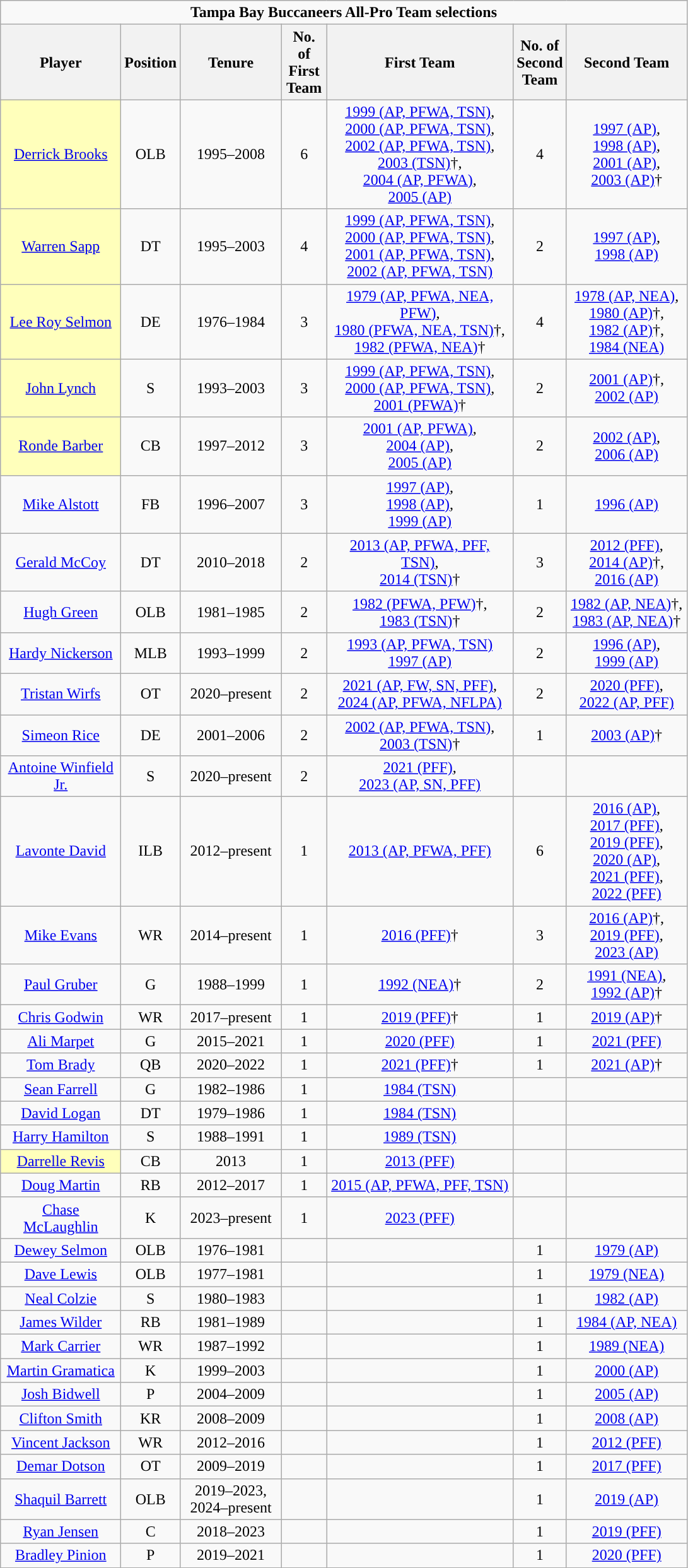<table class="wikitable sortable" style="text-align:center">
<tr>
<td colspan="7"><strong>Tampa Bay Buccaneers All-Pro Team selections</strong></td>
</tr>
<tr>
<th style="width:120px; ">Player</th>
<th style="width:40px; ">Position</th>
<th style="width:100px; ">Tenure</th>
<th style="width:40px; ">No. of First Team</th>
<th style="width:190px; ">First Team</th>
<th style="width:40px; ">No. of Second Team</th>
<th style="width:120px; ">Second Team</th>
</tr>
<tr>
<td style="background:#ffb"><a href='#'>Derrick Brooks</a></td>
<td>OLB</td>
<td>1995–2008</td>
<td>6</td>
<td><a href='#'>1999 (AP, PFWA, TSN)</a>,<br><a href='#'>2000 (AP, PFWA, TSN)</a>,<br><a href='#'>2002 (AP, PFWA, TSN)</a>,<br><a href='#'>2003 (TSN)</a>†,<br><a href='#'>2004 (AP, PFWA)</a>,<br><a href='#'>2005 (AP)</a></td>
<td>4</td>
<td><a href='#'>1997 (AP)</a>,<br><a href='#'>1998 (AP)</a>,<br><a href='#'>2001 (AP)</a>,<br><a href='#'>2003 (AP)</a>†</td>
</tr>
<tr>
<td style="background:#ffb"><a href='#'>Warren Sapp</a></td>
<td>DT</td>
<td>1995–2003</td>
<td>4</td>
<td><a href='#'>1999 (AP, PFWA, TSN)</a>,<br><a href='#'>2000 (AP, PFWA, TSN)</a>,<br><a href='#'>2001 (AP, PFWA, TSN)</a>,<br><a href='#'>2002 (AP, PFWA, TSN)</a></td>
<td>2</td>
<td><a href='#'>1997 (AP)</a>,<br><a href='#'>1998 (AP)</a></td>
</tr>
<tr>
<td style="background:#ffb"><a href='#'>Lee Roy Selmon</a></td>
<td>DE</td>
<td>1976–1984</td>
<td>3</td>
<td><a href='#'>1979 (AP, PFWA, NEA, PFW)</a>,<br><a href='#'>1980 (PFWA, NEA, TSN)</a>†,<br><a href='#'>1982 (PFWA, NEA)</a>†</td>
<td>4</td>
<td><a href='#'>1978 (AP, NEA)</a>,<br><a href='#'>1980 (AP)</a>†,<br><a href='#'>1982 (AP)</a>†,<br><a href='#'>1984 (NEA)</a></td>
</tr>
<tr>
<td style="background:#ffb"><a href='#'>John Lynch</a></td>
<td>S</td>
<td>1993–2003</td>
<td>3</td>
<td><a href='#'>1999 (AP, PFWA, TSN)</a>,<br><a href='#'>2000 (AP, PFWA, TSN)</a>,<br><a href='#'>2001 (PFWA)</a>†</td>
<td>2</td>
<td><a href='#'>2001 (AP)</a>†,<br><a href='#'>2002 (AP)</a></td>
</tr>
<tr>
<td style="background:#ffb"><a href='#'>Ronde Barber</a></td>
<td>CB</td>
<td>1997–2012</td>
<td>3</td>
<td><a href='#'>2001 (AP, PFWA)</a>,<br><a href='#'>2004 (AP)</a>,<br><a href='#'>2005 (AP)</a></td>
<td>2</td>
<td><a href='#'>2002 (AP)</a>,<br><a href='#'>2006 (AP)</a></td>
</tr>
<tr>
<td><a href='#'>Mike Alstott</a></td>
<td>FB</td>
<td>1996–2007</td>
<td>3</td>
<td><a href='#'>1997 (AP)</a>,<br><a href='#'>1998 (AP)</a>,<br><a href='#'>1999 (AP)</a></td>
<td>1</td>
<td><a href='#'>1996 (AP)</a></td>
</tr>
<tr>
<td><a href='#'>Gerald McCoy</a></td>
<td>DT</td>
<td>2010–2018</td>
<td>2</td>
<td><a href='#'>2013 (AP, PFWA, PFF, TSN)</a>,<br><a href='#'>2014 (TSN)</a>†</td>
<td>3</td>
<td><a href='#'>2012 (PFF)</a>,<br> <a href='#'>2014 (AP)</a>†,<br><a href='#'>2016 (AP)</a></td>
</tr>
<tr>
<td><a href='#'>Hugh Green</a></td>
<td>OLB</td>
<td>1981–1985</td>
<td>2</td>
<td><a href='#'>1982 (PFWA, PFW)</a>†,<br><a href='#'>1983 (TSN)</a>†</td>
<td>2</td>
<td><a href='#'>1982 (AP, NEA)</a>†,<br> <a href='#'>1983 (AP, NEA)</a>†</td>
</tr>
<tr>
<td><a href='#'>Hardy Nickerson</a></td>
<td>MLB</td>
<td>1993–1999</td>
<td>2</td>
<td><a href='#'>1993 (AP, PFWA, TSN)</a><br><a href='#'>1997 (AP)</a></td>
<td>2</td>
<td><a href='#'>1996 (AP)</a>,<br><a href='#'>1999 (AP)</a></td>
</tr>
<tr>
<td><a href='#'>Tristan Wirfs</a></td>
<td>OT</td>
<td>2020–present</td>
<td>2</td>
<td><a href='#'>2021 (AP, FW, SN, PFF)</a>, <a href='#'>2024 (AP, PFWA, NFLPA)</a></td>
<td>2</td>
<td><a href='#'>2020 (PFF)</a>,<br><a href='#'>2022 (AP, PFF)</a></td>
</tr>
<tr>
<td><a href='#'>Simeon Rice</a></td>
<td>DE</td>
<td>2001–2006</td>
<td>2</td>
<td><a href='#'>2002 (AP, PFWA, TSN)</a>,<br><a href='#'>2003 (TSN)</a>†</td>
<td>1</td>
<td><a href='#'>2003 (AP)</a>†</td>
</tr>
<tr>
<td><a href='#'>Antoine Winfield Jr.</a></td>
<td>S</td>
<td>2020–present</td>
<td>2</td>
<td><a href='#'>2021 (PFF)</a>,<br><a href='#'>2023 (AP, SN, PFF)</a></td>
<td></td>
<td></td>
</tr>
<tr>
<td><a href='#'>Lavonte David</a></td>
<td>ILB</td>
<td>2012–present</td>
<td>1</td>
<td><a href='#'>2013 (AP, PFWA, PFF)</a></td>
<td>6</td>
<td><a href='#'>2016 (AP)</a>,<br><a href='#'>2017 (PFF)</a>,<br><a href='#'>2019 (PFF)</a>,<br><a href='#'>2020 (AP)</a>,<br><a href='#'>2021 (PFF)</a>,<br><a href='#'>2022 (PFF)</a></td>
</tr>
<tr>
<td><a href='#'>Mike Evans</a></td>
<td>WR</td>
<td>2014–present</td>
<td>1</td>
<td><a href='#'>2016 (PFF)</a>†</td>
<td>3</td>
<td><a href='#'>2016 (AP)</a>†,<br><a href='#'>2019 (PFF)</a>,<br><a href='#'>2023 (AP)</a></td>
</tr>
<tr>
<td><a href='#'>Paul Gruber</a></td>
<td>G</td>
<td>1988–1999</td>
<td>1</td>
<td><a href='#'>1992 (NEA)</a>†</td>
<td>2</td>
<td><a href='#'>1991 (NEA)</a>,<br><a href='#'>1992 (AP)</a>†</td>
</tr>
<tr>
<td><a href='#'>Chris Godwin</a></td>
<td>WR</td>
<td>2017–present</td>
<td>1</td>
<td><a href='#'>2019 (PFF)</a>†</td>
<td>1</td>
<td><a href='#'>2019 (AP)</a>†</td>
</tr>
<tr>
<td><a href='#'>Ali Marpet</a></td>
<td>G</td>
<td>2015–2021</td>
<td>1</td>
<td><a href='#'>2020 (PFF)</a></td>
<td>1</td>
<td><a href='#'>2021 (PFF)</a></td>
</tr>
<tr>
<td><a href='#'>Tom Brady</a></td>
<td>QB</td>
<td>2020–2022</td>
<td>1</td>
<td><a href='#'>2021 (PFF)</a>†</td>
<td>1</td>
<td><a href='#'>2021 (AP)</a>†</td>
</tr>
<tr>
<td><a href='#'>Sean Farrell</a></td>
<td>G</td>
<td>1982–1986</td>
<td>1</td>
<td><a href='#'>1984 (TSN)</a></td>
<td></td>
<td></td>
</tr>
<tr>
<td><a href='#'>David Logan</a></td>
<td>DT</td>
<td>1979–1986</td>
<td>1</td>
<td><a href='#'>1984 (TSN)</a></td>
<td></td>
<td></td>
</tr>
<tr>
<td><a href='#'>Harry Hamilton</a></td>
<td>S</td>
<td>1988–1991</td>
<td>1</td>
<td><a href='#'>1989 (TSN)</a></td>
<td></td>
<td></td>
</tr>
<tr>
<td style="background:#ffb"><a href='#'>Darrelle Revis</a></td>
<td>CB</td>
<td>2013</td>
<td>1</td>
<td><a href='#'>2013 (PFF)</a></td>
<td></td>
<td></td>
</tr>
<tr>
<td><a href='#'>Doug Martin</a></td>
<td>RB</td>
<td>2012–2017</td>
<td>1</td>
<td><a href='#'>2015 (AP, PFWA, PFF, TSN)</a></td>
<td></td>
<td></td>
</tr>
<tr>
<td><a href='#'>Chase McLaughlin</a></td>
<td>K</td>
<td>2023–present</td>
<td>1</td>
<td><a href='#'>2023 (PFF)</a></td>
<td></td>
<td></td>
</tr>
<tr>
<td><a href='#'>Dewey Selmon</a></td>
<td>OLB</td>
<td>1976–1981</td>
<td></td>
<td></td>
<td>1</td>
<td><a href='#'>1979 (AP)</a></td>
</tr>
<tr>
<td><a href='#'>Dave Lewis</a></td>
<td>OLB</td>
<td>1977–1981</td>
<td></td>
<td></td>
<td>1</td>
<td><a href='#'>1979 (NEA)</a></td>
</tr>
<tr>
<td><a href='#'>Neal Colzie</a></td>
<td>S</td>
<td>1980–1983</td>
<td></td>
<td></td>
<td>1</td>
<td><a href='#'>1982 (AP)</a></td>
</tr>
<tr>
<td><a href='#'>James Wilder</a></td>
<td>RB</td>
<td>1981–1989</td>
<td></td>
<td></td>
<td>1</td>
<td><a href='#'>1984 (AP, NEA)</a></td>
</tr>
<tr>
<td><a href='#'>Mark Carrier</a></td>
<td>WR</td>
<td>1987–1992</td>
<td></td>
<td></td>
<td>1</td>
<td><a href='#'>1989 (NEA)</a></td>
</tr>
<tr>
<td><a href='#'>Martin Gramatica</a></td>
<td>K</td>
<td>1999–2003</td>
<td></td>
<td></td>
<td>1</td>
<td><a href='#'>2000 (AP)</a></td>
</tr>
<tr>
<td><a href='#'>Josh Bidwell</a></td>
<td>P</td>
<td>2004–2009</td>
<td></td>
<td></td>
<td>1</td>
<td><a href='#'>2005 (AP)</a></td>
</tr>
<tr>
<td><a href='#'>Clifton Smith</a></td>
<td>KR</td>
<td>2008–2009</td>
<td></td>
<td></td>
<td>1</td>
<td><a href='#'>2008 (AP)</a></td>
</tr>
<tr>
<td><a href='#'>Vincent Jackson</a></td>
<td>WR</td>
<td>2012–2016</td>
<td></td>
<td></td>
<td>1</td>
<td><a href='#'>2012 (PFF)</a></td>
</tr>
<tr>
<td><a href='#'>Demar Dotson</a></td>
<td>OT</td>
<td>2009–2019</td>
<td></td>
<td></td>
<td>1</td>
<td><a href='#'>2017 (PFF)</a></td>
</tr>
<tr>
<td><a href='#'>Shaquil Barrett</a></td>
<td>OLB</td>
<td>2019–2023,<br>2024–present</td>
<td></td>
<td></td>
<td>1</td>
<td><a href='#'>2019 (AP)</a></td>
</tr>
<tr>
<td><a href='#'>Ryan Jensen</a></td>
<td>C</td>
<td>2018–2023</td>
<td></td>
<td></td>
<td>1</td>
<td><a href='#'>2019 (PFF)</a></td>
</tr>
<tr>
<td><a href='#'>Bradley Pinion</a></td>
<td>P</td>
<td>2019–2021</td>
<td></td>
<td></td>
<td>1</td>
<td><a href='#'>2020 (PFF)</a></td>
</tr>
</table>
